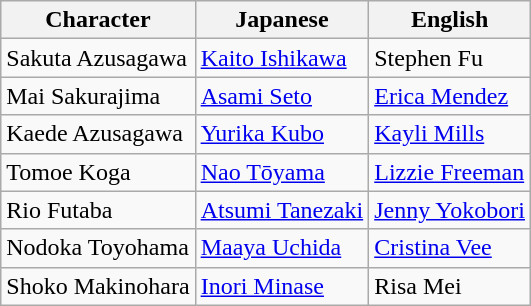<table class="wikitable sortable">
<tr>
<th>Character</th>
<th>Japanese</th>
<th>English</th>
</tr>
<tr>
<td>Sakuta Azusagawa</td>
<td><a href='#'>Kaito Ishikawa</a></td>
<td>Stephen Fu</td>
</tr>
<tr>
<td>Mai Sakurajima</td>
<td><a href='#'>Asami Seto</a></td>
<td><a href='#'>Erica Mendez</a></td>
</tr>
<tr>
<td>Kaede Azusagawa</td>
<td><a href='#'>Yurika Kubo</a></td>
<td><a href='#'>Kayli Mills</a></td>
</tr>
<tr>
<td>Tomoe Koga</td>
<td><a href='#'>Nao Tōyama</a></td>
<td><a href='#'>Lizzie Freeman</a></td>
</tr>
<tr>
<td>Rio Futaba</td>
<td><a href='#'>Atsumi Tanezaki</a></td>
<td><a href='#'>Jenny Yokobori</a></td>
</tr>
<tr>
<td>Nodoka Toyohama</td>
<td><a href='#'>Maaya Uchida</a></td>
<td><a href='#'>Cristina Vee</a></td>
</tr>
<tr>
<td>Shoko Makinohara</td>
<td><a href='#'>Inori Minase</a></td>
<td>Risa Mei</td>
</tr>
</table>
